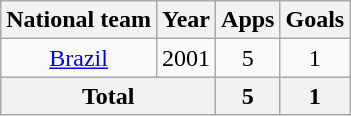<table class="wikitable" style="text-align:center">
<tr>
<th>National team</th>
<th>Year</th>
<th>Apps</th>
<th>Goals</th>
</tr>
<tr>
<td><a href='#'>Brazil</a></td>
<td>2001</td>
<td>5</td>
<td>1</td>
</tr>
<tr>
<th colspan="2">Total</th>
<th>5</th>
<th>1</th>
</tr>
</table>
